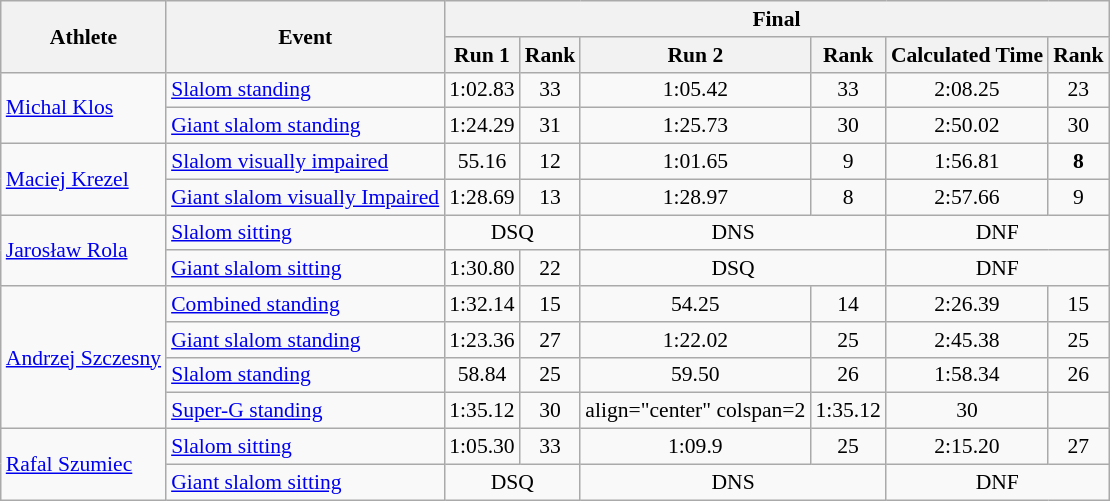<table class="wikitable" style="font-size:90%">
<tr>
<th rowspan="2">Athlete</th>
<th rowspan="2">Event</th>
<th colspan="6">Final</th>
</tr>
<tr>
<th>Run 1</th>
<th>Rank</th>
<th>Run 2</th>
<th>Rank</th>
<th>Calculated Time</th>
<th>Rank</th>
</tr>
<tr>
<td rowspan=2><a href='#'>Michal Klos</a></td>
<td><a href='#'>Slalom standing</a></td>
<td align="center">1:02.83</td>
<td align="center">33</td>
<td align="center">1:05.42</td>
<td align="center">33</td>
<td align="center">2:08.25</td>
<td align="center">23</td>
</tr>
<tr>
<td><a href='#'>Giant slalom standing</a></td>
<td align="center">1:24.29</td>
<td align="center">31</td>
<td align="center">1:25.73</td>
<td align="center">30</td>
<td align="center">2:50.02</td>
<td align="center">30</td>
</tr>
<tr>
<td rowspan=2><a href='#'>Maciej Krezel</a></td>
<td><a href='#'>Slalom visually impaired</a></td>
<td align="center">55.16</td>
<td align="center">12</td>
<td align="center">1:01.65</td>
<td align="center">9</td>
<td align="center">1:56.81</td>
<td align="center"><strong>8</strong></td>
</tr>
<tr>
<td><a href='#'>Giant slalom visually Impaired</a></td>
<td align="center">1:28.69</td>
<td align="center">13</td>
<td align="center">1:28.97</td>
<td align="center">8</td>
<td align="center">2:57.66</td>
<td align="center">9</td>
</tr>
<tr>
<td rowspan=2><a href='#'>Jarosław Rola</a></td>
<td><a href='#'>Slalom sitting</a></td>
<td align="center" colspan=2>DSQ</td>
<td align="center" colspan=2>DNS</td>
<td align="center" colspan=2>DNF</td>
</tr>
<tr>
<td><a href='#'>Giant slalom sitting</a></td>
<td align="center">1:30.80</td>
<td align="center">22</td>
<td align="center" colspan=2>DSQ</td>
<td align="center" colspan=2>DNF</td>
</tr>
<tr>
<td rowspan=4><a href='#'>Andrzej Szczesny</a></td>
<td><a href='#'>Combined standing</a></td>
<td align="center">1:32.14</td>
<td align="center">15</td>
<td align="center">54.25</td>
<td align="center">14</td>
<td align="center">2:26.39</td>
<td align="center">15</td>
</tr>
<tr>
<td><a href='#'>Giant slalom standing</a></td>
<td align="center">1:23.36</td>
<td align="center">27</td>
<td align="center">1:22.02</td>
<td align="center">25</td>
<td align="center">2:45.38</td>
<td align="center">25</td>
</tr>
<tr>
<td><a href='#'>Slalom standing</a></td>
<td align="center">58.84</td>
<td align="center">25</td>
<td align="center">59.50</td>
<td align="center">26</td>
<td align="center">1:58.34</td>
<td align="center">26</td>
</tr>
<tr>
<td><a href='#'>Super-G standing</a></td>
<td align="center">1:35.12</td>
<td align="center">30</td>
<td>align="center" colspan=2 </td>
<td align="center">1:35.12</td>
<td align="center">30</td>
</tr>
<tr>
<td rowspan=2><a href='#'>Rafal Szumiec</a></td>
<td><a href='#'>Slalom sitting</a></td>
<td align="center">1:05.30</td>
<td align="center">33</td>
<td align="center">1:09.9</td>
<td align="center">25</td>
<td align="center">2:15.20</td>
<td align="center">27</td>
</tr>
<tr>
<td><a href='#'>Giant slalom sitting</a></td>
<td align="center" colspan=2>DSQ</td>
<td align="center" colspan=2>DNS</td>
<td align="center" colspan=2>DNF</td>
</tr>
</table>
